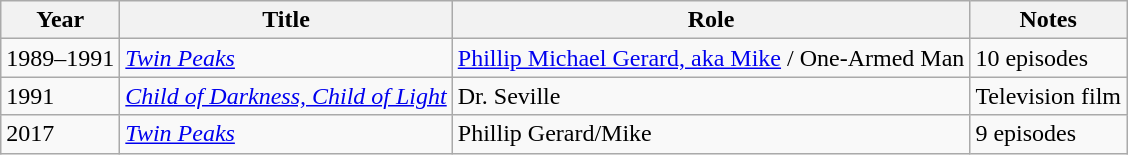<table class="wikitable sortable">
<tr>
<th>Year</th>
<th>Title</th>
<th>Role</th>
<th>Notes</th>
</tr>
<tr>
<td>1989–1991</td>
<td><em><a href='#'>Twin Peaks</a></em></td>
<td><a href='#'>Phillip Michael Gerard, aka Mike</a> / One-Armed Man</td>
<td>10 episodes</td>
</tr>
<tr>
<td>1991</td>
<td><em><a href='#'>Child of Darkness, Child of Light</a></em></td>
<td>Dr. Seville</td>
<td>Television film</td>
</tr>
<tr>
<td>2017</td>
<td><em><a href='#'>Twin Peaks</a></em></td>
<td>Phillip Gerard/Mike</td>
<td>9 episodes</td>
</tr>
</table>
